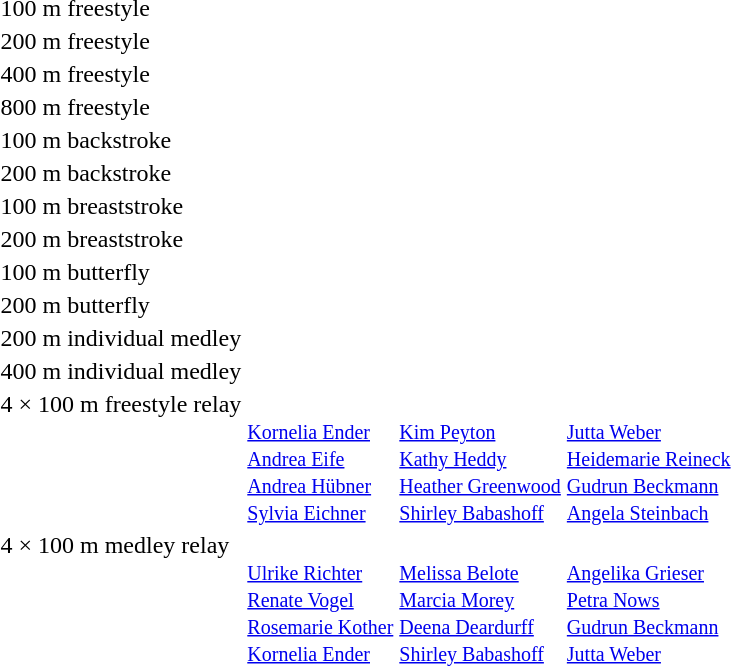<table>
<tr valign="top">
<td>100 m freestyle</td>
<td></td>
<td></td>
<td></td>
</tr>
<tr valign="top">
<td>200 m freestyle</td>
<td></td>
<td></td>
<td></td>
</tr>
<tr valign="top">
<td>400 m freestyle</td>
<td></td>
<td></td>
<td></td>
</tr>
<tr valign="top">
<td>800 m freestyle</td>
<td></td>
<td></td>
<td></td>
</tr>
<tr valign="top">
<td>100 m backstroke</td>
<td></td>
<td></td>
<td></td>
</tr>
<tr valign="top">
<td>200 m backstroke</td>
<td></td>
<td></td>
<td></td>
</tr>
<tr valign="top">
<td>100 m breaststroke</td>
<td></td>
<td></td>
<td></td>
</tr>
<tr valign="top">
<td>200 m breaststroke</td>
<td></td>
<td></td>
<td></td>
</tr>
<tr valign="top">
<td>100 m butterfly</td>
<td></td>
<td></td>
<td></td>
</tr>
<tr valign="top">
<td>200 m butterfly</td>
<td></td>
<td></td>
<td></td>
</tr>
<tr valign="top">
<td>200 m individual medley</td>
<td></td>
<td></td>
<td></td>
</tr>
<tr valign="top">
<td>400 m individual medley</td>
<td></td>
<td></td>
<td></td>
</tr>
<tr valign="top">
<td>4 × 100 m freestyle relay</td>
<td><br><small><a href='#'>Kornelia Ender</a><br><a href='#'>Andrea Eife</a><br><a href='#'>Andrea Hübner</a><br><a href='#'>Sylvia Eichner</a></small></td>
<td><br><small><a href='#'>Kim Peyton</a><br><a href='#'>Kathy Heddy</a><br><a href='#'>Heather Greenwood</a><br><a href='#'>Shirley Babashoff</a></small></td>
<td><br><small><a href='#'>Jutta Weber</a><br><a href='#'>Heidemarie Reineck</a><br><a href='#'>Gudrun Beckmann</a><br><a href='#'>Angela Steinbach</a></small></td>
</tr>
<tr valign="top">
<td>4 × 100 m medley relay</td>
<td><br><small><a href='#'>Ulrike Richter</a><br><a href='#'>Renate Vogel</a><br><a href='#'>Rosemarie Kother</a><br><a href='#'>Kornelia Ender</a></small></td>
<td><br><small><a href='#'>Melissa Belote</a><br><a href='#'>Marcia Morey</a><br><a href='#'>Deena Deardurff</a><br><a href='#'>Shirley Babashoff</a></small></td>
<td><br><small><a href='#'>Angelika Grieser</a><br><a href='#'>Petra Nows</a><br><a href='#'>Gudrun Beckmann</a><br><a href='#'>Jutta Weber</a></small></td>
</tr>
</table>
